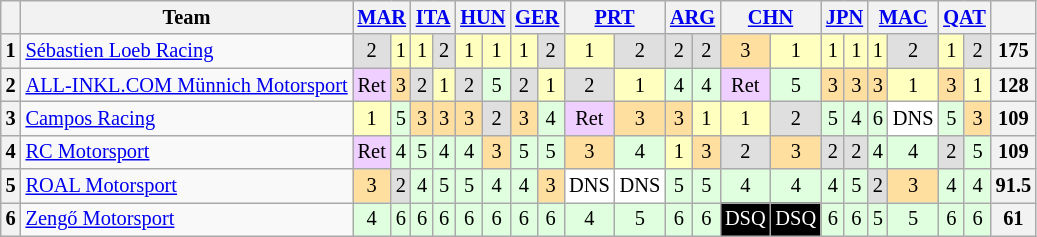<table align=left| class="wikitable" style="font-size: 85%; text-align: center">
<tr valign="top">
<th valign=middle></th>
<th valign=middle>Team</th>
<th colspan=2><a href='#'>MAR</a><br></th>
<th colspan=2><a href='#'>ITA</a><br></th>
<th colspan=2><a href='#'>HUN</a><br></th>
<th colspan=2><a href='#'>GER</a><br></th>
<th colspan=2><a href='#'>PRT</a><br></th>
<th colspan=2><a href='#'>ARG</a><br></th>
<th colspan=2><a href='#'>CHN</a><br></th>
<th colspan=2><a href='#'>JPN</a><br></th>
<th colspan=2><a href='#'>MAC</a><br></th>
<th colspan=2><a href='#'>QAT</a><br></th>
<th valign=middle>  </th>
</tr>
<tr>
<th>1</th>
<td align=left> <a href='#'>Sébastien Loeb Racing</a></td>
<td style="background:#dfdfdf;">2</td>
<td style="background:#ffffbf;">1</td>
<td style="background:#ffffbf;">1</td>
<td style="background:#dfdfdf;">2</td>
<td style="background:#ffffbf;">1</td>
<td style="background:#ffffbf;">1</td>
<td style="background:#ffffbf;">1</td>
<td style="background:#dfdfdf;">2</td>
<td style="background:#ffffbf;">1</td>
<td style="background:#dfdfdf;">2</td>
<td style="background:#dfdfdf;">2</td>
<td style="background:#dfdfdf;">2</td>
<td style="background:#ffdf9f;">3</td>
<td style="background:#ffffbf;">1</td>
<td style="background:#ffffbf;">1</td>
<td style="background:#ffffbf;">1</td>
<td style="background:#ffffbf;">1</td>
<td style="background:#dfdfdf;">2</td>
<td style="background:#ffffbf;">1</td>
<td style="background:#dfdfdf;">2</td>
<th>175</th>
</tr>
<tr>
<th>2</th>
<td align=left> <a href='#'>ALL-INKL.COM Münnich Motorsport</a></td>
<td style="background:#efcfff;">Ret</td>
<td style="background:#ffdf9f;">3</td>
<td style="background:#dfdfdf;">2</td>
<td style="background:#ffffbf;">1</td>
<td style="background:#dfdfdf;">2</td>
<td style="background:#dfffdf;">5</td>
<td style="background:#dfdfdf;">2</td>
<td style="background:#ffffbf;">1</td>
<td style="background:#dfdfdf;">2</td>
<td style="background:#ffffbf;">1</td>
<td style="background:#dfffdf;">4</td>
<td style="background:#dfffdf;">4</td>
<td style="background:#efcfff;">Ret</td>
<td style="background:#dfffdf;">5</td>
<td style="background:#ffdf9f;">3</td>
<td style="background:#ffdf9f;">3</td>
<td style="background:#ffdf9f;">3</td>
<td style="background:#ffffbf;">1</td>
<td style="background:#ffdf9f;">3</td>
<td style="background:#ffffbf;">1</td>
<th>128</th>
</tr>
<tr>
<th>3</th>
<td align=left> <a href='#'>Campos Racing</a></td>
<td style="background:#ffffbf;">1</td>
<td style="background:#dfffdf;">5</td>
<td style="background:#ffdf9f;">3</td>
<td style="background:#ffdf9f;">3</td>
<td style="background:#ffdf9f;">3</td>
<td style="background:#dfdfdf;">2</td>
<td style="background:#ffdf9f;">3</td>
<td style="background:#dfffdf;">4</td>
<td style="background:#efcfff;">Ret</td>
<td style="background:#ffdf9f;">3</td>
<td style="background:#ffdf9f;">3</td>
<td style="background:#ffffbf;">1</td>
<td style="background:#ffffbf;">1</td>
<td style="background:#dfdfdf;">2</td>
<td style="background:#dfffdf;">5</td>
<td style="background:#dfffdf;">4</td>
<td style="background:#dfffdf;">6</td>
<td style="background:#ffffff;">DNS</td>
<td style="background:#dfffdf;">5</td>
<td style="background:#ffdf9f;">3</td>
<th>109</th>
</tr>
<tr>
<th>4</th>
<td align=left> <a href='#'>RC Motorsport</a></td>
<td style="background:#efcfff;">Ret</td>
<td style="background:#dfffdf;">4</td>
<td style="background:#dfffdf;">5</td>
<td style="background:#dfffdf;">4</td>
<td style="background:#dfffdf;">4</td>
<td style="background:#ffdf9f;">3</td>
<td style="background:#dfffdf;">5</td>
<td style="background:#dfffdf;">5</td>
<td style="background:#ffdf9f;">3</td>
<td style="background:#dfffdf;">4</td>
<td style="background:#ffffbf;">1</td>
<td style="background:#ffdf9f;">3</td>
<td style="background:#dfdfdf;">2</td>
<td style="background:#ffdf9f;">3</td>
<td style="background:#dfdfdf;">2</td>
<td style="background:#dfdfdf;">2</td>
<td style="background:#dfffdf;">4</td>
<td style="background:#dfffdf;">4</td>
<td style="background:#dfdfdf;">2</td>
<td style="background:#dfffdf;">5</td>
<th>109</th>
</tr>
<tr>
<th>5</th>
<td align=left> <a href='#'>ROAL Motorsport</a></td>
<td style="background:#ffdf9f;">3</td>
<td style="background:#dfdfdf;">2</td>
<td style="background:#dfffdf;">4</td>
<td style="background:#dfffdf;">5</td>
<td style="background:#dfffdf;">5</td>
<td style="background:#dfffdf;">4</td>
<td style="background:#dfffdf;">4</td>
<td style="background:#ffdf9f;">3</td>
<td style="background:#ffffff;">DNS</td>
<td style="background:#ffffff;">DNS</td>
<td style="background:#dfffdf;">5</td>
<td style="background:#dfffdf;">5</td>
<td style="background:#dfffdf;">4</td>
<td style="background:#dfffdf;">4</td>
<td style="background:#dfffdf;">4</td>
<td style="background:#dfffdf;">5</td>
<td style="background:#dfdfdf;">2</td>
<td style="background:#ffdf9f;">3</td>
<td style="background:#dfffdf;">4</td>
<td style="background:#dfffdf;">4</td>
<th>91.5</th>
</tr>
<tr>
<th>6</th>
<td align=left> <a href='#'>Zengő Motorsport</a></td>
<td style="background:#dfffdf;">4</td>
<td style="background:#dfffdf;">6</td>
<td style="background:#dfffdf;">6</td>
<td style="background:#dfffdf;">6</td>
<td style="background:#dfffdf;">6</td>
<td style="background:#dfffdf;">6</td>
<td style="background:#dfffdf;">6</td>
<td style="background:#dfffdf;">6</td>
<td style="background:#dfffdf;">4</td>
<td style="background:#dfffdf;">5</td>
<td style="background:#dfffdf;">6</td>
<td style="background:#dfffdf;">6</td>
<td style="background:#000000; color:white">DSQ</td>
<td style="background:#000000; color:white">DSQ</td>
<td style="background:#dfffdf;">6</td>
<td style="background:#dfffdf;">6</td>
<td style="background:#dfffdf;">5</td>
<td style="background:#dfffdf;">5</td>
<td style="background:#dfffdf;">6</td>
<td style="background:#dfffdf;">6</td>
<th>61</th>
</tr>
</table>
